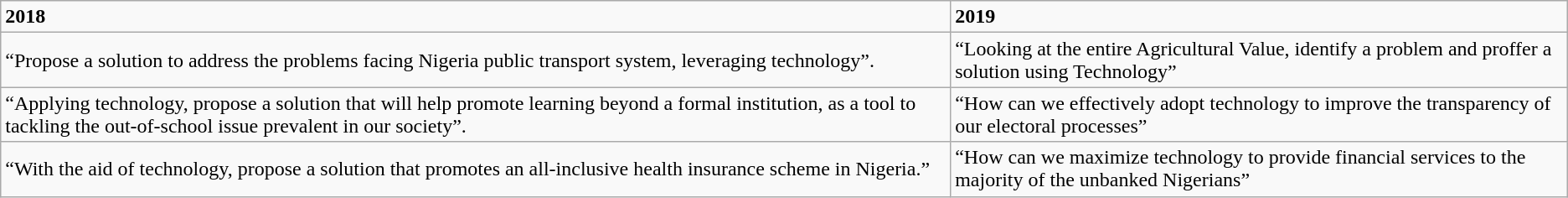<table class="wikitable">
<tr>
<td><strong>2018</strong></td>
<td><strong>2019</strong></td>
</tr>
<tr>
<td>“Propose a solution to address the  problems facing Nigeria public transport system, leveraging technology”.</td>
<td>“Looking at the entire Agricultural Value, identify a  problem and proffer a solution using Technology”</td>
</tr>
<tr>
<td>“Applying technology, propose a  solution that will help promote learning beyond a formal institution, as a  tool to tackling the out-of-school issue prevalent in our society”.</td>
<td>“How can we effectively adopt technology to improve the  transparency of our electoral processes”</td>
</tr>
<tr>
<td>“With the aid of technology,  propose a solution that promotes an all-inclusive health insurance scheme in  Nigeria.”</td>
<td>“How can we maximize technology to provide financial  services to the majority of the unbanked Nigerians”</td>
</tr>
</table>
